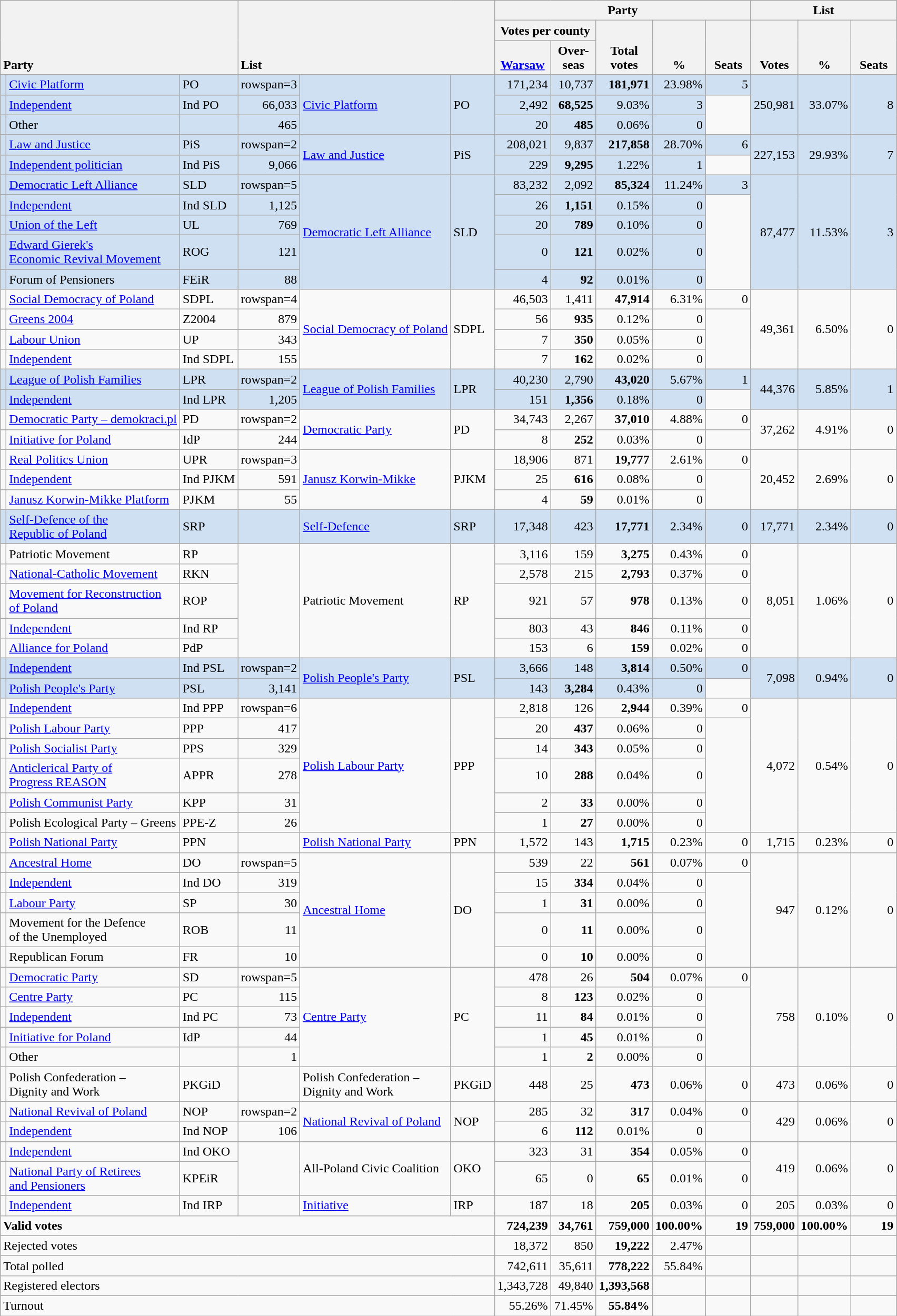<table class="wikitable" border="1" style="text-align:right;">
<tr>
<th style="text-align:left;" valign=bottom rowspan=3 colspan=3>Party</th>
<th style="text-align:left;" valign=bottom rowspan=3 colspan=3>List</th>
<th colspan=5>Party</th>
<th colspan=3>List</th>
</tr>
<tr>
<th colspan=2>Votes per county</th>
<th align=center valign=bottom rowspan=2 width="50">Total<br>votes</th>
<th align=center valign=bottom rowspan=2 width="50">%</th>
<th align=center valign=bottom rowspan=2 width="50">Seats</th>
<th align=center valign=bottom rowspan=2 width="50">Votes</th>
<th align=center valign=bottom rowspan=2 width="50">%</th>
<th align=center valign=bottom rowspan=2 width="50">Seats</th>
</tr>
<tr>
<th align=center valign=bottom width="50"><a href='#'>Warsaw</a></th>
<th align=center valign=bottom width="50">Over-<br>seas</th>
</tr>
<tr style="background:#CEE0F2;">
<td></td>
<td align=left><a href='#'>Civic Platform</a></td>
<td align=left>PO</td>
<td>rowspan=3 </td>
<td rowspan=3 align=left><a href='#'>Civic Platform</a></td>
<td rowspan=3 align=left>PO</td>
<td>171,234</td>
<td>10,737</td>
<td><strong>181,971</strong></td>
<td>23.98%</td>
<td>5</td>
<td rowspan=3>250,981</td>
<td rowspan=3>33.07%</td>
<td rowspan=3>8</td>
</tr>
<tr style="background:#CEE0F2;">
<td></td>
<td align=left><a href='#'>Independent</a></td>
<td align=left>Ind PO</td>
<td>66,033</td>
<td>2,492</td>
<td><strong>68,525</strong></td>
<td>9.03%</td>
<td>3</td>
</tr>
<tr style="background:#CEE0F2;">
<td></td>
<td align=left>Other</td>
<td></td>
<td>465</td>
<td>20</td>
<td><strong>485</strong></td>
<td>0.06%</td>
<td>0</td>
</tr>
<tr style="background:#CEE0F2;">
<td></td>
<td align=left><a href='#'>Law and Justice</a></td>
<td align=left>PiS</td>
<td>rowspan=2 </td>
<td rowspan=2 align=left><a href='#'>Law and Justice</a></td>
<td rowspan=2 align=left>PiS</td>
<td>208,021</td>
<td>9,837</td>
<td><strong>217,858</strong></td>
<td>28.70%</td>
<td>6</td>
<td rowspan=2>227,153</td>
<td rowspan=2>29.93%</td>
<td rowspan=2>7</td>
</tr>
<tr style="background:#CEE0F2;">
<td></td>
<td align=left><a href='#'>Independent politician</a></td>
<td align=left>Ind PiS</td>
<td>9,066</td>
<td>229</td>
<td><strong>9,295</strong></td>
<td>1.22%</td>
<td>1</td>
</tr>
<tr style="background:#CEE0F2;">
<td></td>
<td align=left style="white-space: nowrap;"><a href='#'>Democratic Left Alliance</a></td>
<td align=left>SLD</td>
<td>rowspan=5 </td>
<td rowspan=5 align=left><a href='#'>Democratic Left Alliance</a></td>
<td rowspan=5 align=left>SLD</td>
<td>83,232</td>
<td>2,092</td>
<td><strong>85,324</strong></td>
<td>11.24%</td>
<td>3</td>
<td rowspan=5>87,477</td>
<td rowspan=5>11.53%</td>
<td rowspan=5>3</td>
</tr>
<tr style="background:#CEE0F2;">
<td></td>
<td align=left><a href='#'>Independent</a></td>
<td align=left>Ind SLD</td>
<td>1,125</td>
<td>26</td>
<td><strong>1,151</strong></td>
<td>0.15%</td>
<td>0</td>
</tr>
<tr style="background:#CEE0F2;">
<td></td>
<td align=left><a href='#'>Union of the Left</a></td>
<td align=left>UL</td>
<td>769</td>
<td>20</td>
<td><strong>789</strong></td>
<td>0.10%</td>
<td>0</td>
</tr>
<tr style="background:#CEE0F2;">
<td></td>
<td align=left><a href='#'>Edward Gierek's<br>Economic Revival Movement</a></td>
<td align=left>ROG</td>
<td>121</td>
<td>0</td>
<td><strong>121</strong></td>
<td>0.02%</td>
<td>0</td>
</tr>
<tr style="background:#CEE0F2;">
<td></td>
<td align=left>Forum of Pensioners</td>
<td align=left>FEiR</td>
<td>88</td>
<td>4</td>
<td><strong>92</strong></td>
<td>0.01%</td>
<td>0</td>
</tr>
<tr>
<td></td>
<td align=left><a href='#'>Social Democracy of Poland</a></td>
<td align=left>SDPL</td>
<td>rowspan=4 </td>
<td rowspan=4 align=left><a href='#'>Social Democracy of Poland</a></td>
<td rowspan=4 align=left>SDPL</td>
<td>46,503</td>
<td>1,411</td>
<td><strong>47,914</strong></td>
<td>6.31%</td>
<td>0</td>
<td rowspan=4>49,361</td>
<td rowspan=4>6.50%</td>
<td rowspan=4>0</td>
</tr>
<tr>
<td></td>
<td align=left><a href='#'>Greens 2004</a></td>
<td align=left>Z2004</td>
<td>879</td>
<td>56</td>
<td><strong>935</strong></td>
<td>0.12%</td>
<td>0</td>
</tr>
<tr>
<td></td>
<td align=left><a href='#'>Labour Union</a></td>
<td align=left>UP</td>
<td>343</td>
<td>7</td>
<td><strong>350</strong></td>
<td>0.05%</td>
<td>0</td>
</tr>
<tr>
<td></td>
<td align=left><a href='#'>Independent</a></td>
<td align=left>Ind SDPL</td>
<td>155</td>
<td>7</td>
<td><strong>162</strong></td>
<td>0.02%</td>
<td>0</td>
</tr>
<tr style="background:#CEE0F2;">
<td></td>
<td align=left><a href='#'>League of Polish Families</a></td>
<td align=left>LPR</td>
<td>rowspan=2 </td>
<td rowspan=2 align=left><a href='#'>League of Polish Families</a></td>
<td rowspan=2 align=left>LPR</td>
<td>40,230</td>
<td>2,790</td>
<td><strong>43,020</strong></td>
<td>5.67%</td>
<td>1</td>
<td rowspan=2>44,376</td>
<td rowspan=2>5.85%</td>
<td rowspan=2>1</td>
</tr>
<tr style="background:#CEE0F2;">
<td></td>
<td align=left><a href='#'>Independent</a></td>
<td align=left>Ind LPR</td>
<td>1,205</td>
<td>151</td>
<td><strong>1,356</strong></td>
<td>0.18%</td>
<td>0</td>
</tr>
<tr>
<td></td>
<td align=left><a href='#'>Democratic Party – demokraci.pl</a></td>
<td align=left>PD</td>
<td>rowspan=2 </td>
<td rowspan=2 align=left><a href='#'>Democratic Party</a></td>
<td rowspan=2 align=left>PD</td>
<td>34,743</td>
<td>2,267</td>
<td><strong>37,010</strong></td>
<td>4.88%</td>
<td>0</td>
<td rowspan=2>37,262</td>
<td rowspan=2>4.91%</td>
<td rowspan=2>0</td>
</tr>
<tr>
<td></td>
<td align=left><a href='#'>Initiative for Poland</a></td>
<td align=left>IdP</td>
<td>244</td>
<td>8</td>
<td><strong>252</strong></td>
<td>0.03%</td>
<td>0</td>
</tr>
<tr>
<td></td>
<td align=left><a href='#'>Real Politics Union</a></td>
<td align=left>UPR</td>
<td>rowspan=3 </td>
<td rowspan=3 align=left><a href='#'>Janusz Korwin-Mikke</a></td>
<td rowspan=3 align=left>PJKM</td>
<td>18,906</td>
<td>871</td>
<td><strong>19,777</strong></td>
<td>2.61%</td>
<td>0</td>
<td rowspan=3>20,452</td>
<td rowspan=3>2.69%</td>
<td rowspan=3>0</td>
</tr>
<tr>
<td></td>
<td align=left><a href='#'>Independent</a></td>
<td align=left>Ind PJKM</td>
<td>591</td>
<td>25</td>
<td><strong>616</strong></td>
<td>0.08%</td>
<td>0</td>
</tr>
<tr>
<td></td>
<td align=left><a href='#'>Janusz Korwin-Mikke Platform</a></td>
<td align=left>PJKM</td>
<td>55</td>
<td>4</td>
<td><strong>59</strong></td>
<td>0.01%</td>
<td>0</td>
</tr>
<tr style="background:#CEE0F2;">
<td></td>
<td align=left><a href='#'>Self-Defence of the<br>Republic of Poland</a></td>
<td align=left>SRP</td>
<td></td>
<td align=left><a href='#'>Self-Defence</a></td>
<td align=left>SRP</td>
<td>17,348</td>
<td>423</td>
<td><strong>17,771</strong></td>
<td>2.34%</td>
<td>0</td>
<td>17,771</td>
<td>2.34%</td>
<td>0</td>
</tr>
<tr>
<td></td>
<td align=left>Patriotic Movement</td>
<td align=left>RP</td>
<td rowspan=5></td>
<td rowspan=5 align=left>Patriotic Movement</td>
<td rowspan=5 align=left>RP</td>
<td>3,116</td>
<td>159</td>
<td><strong>3,275</strong></td>
<td>0.43%</td>
<td>0</td>
<td rowspan=5>8,051</td>
<td rowspan=5>1.06%</td>
<td rowspan=5>0</td>
</tr>
<tr>
<td></td>
<td align=left><a href='#'>National-Catholic Movement</a></td>
<td align=left>RKN</td>
<td>2,578</td>
<td>215</td>
<td><strong>2,793</strong></td>
<td>0.37%</td>
<td>0</td>
</tr>
<tr>
<td></td>
<td align=left><a href='#'>Movement for Reconstruction<br>of Poland</a></td>
<td align=left>ROP</td>
<td>921</td>
<td>57</td>
<td><strong>978</strong></td>
<td>0.13%</td>
<td>0</td>
</tr>
<tr>
<td></td>
<td align=left><a href='#'>Independent</a></td>
<td align=left>Ind RP</td>
<td>803</td>
<td>43</td>
<td><strong>846</strong></td>
<td>0.11%</td>
<td>0</td>
</tr>
<tr>
<td></td>
<td align=left><a href='#'>Alliance for Poland</a></td>
<td align=left>PdP</td>
<td>153</td>
<td>6</td>
<td><strong>159</strong></td>
<td>0.02%</td>
<td>0</td>
</tr>
<tr style="background:#CEE0F2;">
<td></td>
<td align=left><a href='#'>Independent</a></td>
<td align=left>Ind PSL</td>
<td>rowspan=2 </td>
<td rowspan=2 align=left><a href='#'>Polish People's Party</a></td>
<td rowspan=2 align=left>PSL</td>
<td>3,666</td>
<td>148</td>
<td><strong>3,814</strong></td>
<td>0.50%</td>
<td>0</td>
<td rowspan=2>7,098</td>
<td rowspan=2>0.94%</td>
<td rowspan=2>0</td>
</tr>
<tr style="background:#CEE0F2;">
<td></td>
<td align=left><a href='#'>Polish People's Party</a></td>
<td align=left>PSL</td>
<td>3,141</td>
<td>143</td>
<td><strong>3,284</strong></td>
<td>0.43%</td>
<td>0</td>
</tr>
<tr>
<td></td>
<td align=left><a href='#'>Independent</a></td>
<td align=left>Ind PPP</td>
<td>rowspan=6 </td>
<td rowspan=6 align=left><a href='#'>Polish Labour Party</a></td>
<td rowspan=6 align=left>PPP</td>
<td>2,818</td>
<td>126</td>
<td><strong>2,944</strong></td>
<td>0.39%</td>
<td>0</td>
<td rowspan=6>4,072</td>
<td rowspan=6>0.54%</td>
<td rowspan=6>0</td>
</tr>
<tr>
<td></td>
<td align=left><a href='#'>Polish Labour Party</a></td>
<td align=left>PPP</td>
<td>417</td>
<td>20</td>
<td><strong>437</strong></td>
<td>0.06%</td>
<td>0</td>
</tr>
<tr>
<td></td>
<td align=left><a href='#'>Polish Socialist Party</a></td>
<td align=left>PPS</td>
<td>329</td>
<td>14</td>
<td><strong>343</strong></td>
<td>0.05%</td>
<td>0</td>
</tr>
<tr>
<td></td>
<td align=left><a href='#'>Anticlerical Party of<br>Progress REASON</a></td>
<td align=left>APPR</td>
<td>278</td>
<td>10</td>
<td><strong>288</strong></td>
<td>0.04%</td>
<td>0</td>
</tr>
<tr>
<td></td>
<td align=left><a href='#'>Polish Communist Party</a></td>
<td align=left>KPP</td>
<td>31</td>
<td>2</td>
<td><strong>33</strong></td>
<td>0.00%</td>
<td>0</td>
</tr>
<tr>
<td></td>
<td align=left>Polish Ecological Party – Greens</td>
<td align=left>PPE-Z</td>
<td>26</td>
<td>1</td>
<td><strong>27</strong></td>
<td>0.00%</td>
<td>0</td>
</tr>
<tr>
<td></td>
<td align=left><a href='#'>Polish National Party</a></td>
<td align=left>PPN</td>
<td></td>
<td align=left><a href='#'>Polish National Party</a></td>
<td align=left>PPN</td>
<td>1,572</td>
<td>143</td>
<td><strong>1,715</strong></td>
<td>0.23%</td>
<td>0</td>
<td>1,715</td>
<td>0.23%</td>
<td>0</td>
</tr>
<tr>
<td></td>
<td align=left><a href='#'>Ancestral Home</a></td>
<td align=left>DO</td>
<td>rowspan=5 </td>
<td rowspan=5 align=left><a href='#'>Ancestral Home</a></td>
<td rowspan=5 align=left>DO</td>
<td>539</td>
<td>22</td>
<td><strong>561</strong></td>
<td>0.07%</td>
<td>0</td>
<td rowspan=5>947</td>
<td rowspan=5>0.12%</td>
<td rowspan=5>0</td>
</tr>
<tr>
<td></td>
<td align=left><a href='#'>Independent</a></td>
<td align=left>Ind DO</td>
<td>319</td>
<td>15</td>
<td><strong>334</strong></td>
<td>0.04%</td>
<td>0</td>
</tr>
<tr>
<td></td>
<td align=left><a href='#'>Labour Party</a></td>
<td align=left>SP</td>
<td>30</td>
<td>1</td>
<td><strong>31</strong></td>
<td>0.00%</td>
<td>0</td>
</tr>
<tr>
<td></td>
<td align=left>Movement for the Defence<br>of the Unemployed</td>
<td align=left>ROB</td>
<td>11</td>
<td>0</td>
<td><strong>11</strong></td>
<td>0.00%</td>
<td>0</td>
</tr>
<tr>
<td></td>
<td align=left>Republican Forum</td>
<td align=left>FR</td>
<td>10</td>
<td>0</td>
<td><strong>10</strong></td>
<td>0.00%</td>
<td>0</td>
</tr>
<tr>
<td></td>
<td align=left><a href='#'>Democratic Party</a></td>
<td align=left>SD</td>
<td>rowspan=5 </td>
<td rowspan=5 align=left><a href='#'>Centre Party</a></td>
<td rowspan=5 align=left>PC</td>
<td>478</td>
<td>26</td>
<td><strong>504</strong></td>
<td>0.07%</td>
<td>0</td>
<td rowspan=5>758</td>
<td rowspan=5>0.10%</td>
<td rowspan=5>0</td>
</tr>
<tr>
<td></td>
<td align=left><a href='#'>Centre Party</a></td>
<td align=left>PC</td>
<td>115</td>
<td>8</td>
<td><strong>123</strong></td>
<td>0.02%</td>
<td>0</td>
</tr>
<tr>
<td></td>
<td align=left><a href='#'>Independent</a></td>
<td align=left>Ind PC</td>
<td>73</td>
<td>11</td>
<td><strong>84</strong></td>
<td>0.01%</td>
<td>0</td>
</tr>
<tr>
<td></td>
<td align=left><a href='#'>Initiative for Poland</a></td>
<td align=left>IdP</td>
<td>44</td>
<td>1</td>
<td><strong>45</strong></td>
<td>0.01%</td>
<td>0</td>
</tr>
<tr>
<td></td>
<td align=left>Other</td>
<td></td>
<td>1</td>
<td>1</td>
<td><strong>2</strong></td>
<td>0.00%</td>
<td>0</td>
</tr>
<tr>
<td></td>
<td align=left>Polish Confederation –<br>Dignity and Work</td>
<td align=left>PKGiD</td>
<td></td>
<td align=left>Polish Confederation –<br>Dignity and Work</td>
<td align=left>PKGiD</td>
<td>448</td>
<td>25</td>
<td><strong>473</strong></td>
<td>0.06%</td>
<td>0</td>
<td>473</td>
<td>0.06%</td>
<td>0</td>
</tr>
<tr>
<td></td>
<td align=left><a href='#'>National Revival of Poland</a></td>
<td align=left>NOP</td>
<td>rowspan=2 </td>
<td rowspan=2 align=left><a href='#'>National Revival of Poland</a></td>
<td rowspan=2 align=left>NOP</td>
<td>285</td>
<td>32</td>
<td><strong>317</strong></td>
<td>0.04%</td>
<td>0</td>
<td rowspan=2>429</td>
<td rowspan=2>0.06%</td>
<td rowspan=2>0</td>
</tr>
<tr>
<td></td>
<td align=left><a href='#'>Independent</a></td>
<td align=left>Ind NOP</td>
<td>106</td>
<td>6</td>
<td><strong>112</strong></td>
<td>0.01%</td>
<td>0</td>
</tr>
<tr>
<td></td>
<td align=left><a href='#'>Independent</a></td>
<td align=left>Ind OKO</td>
<td rowspan=2></td>
<td rowspan=2 align=left>All-Poland Civic Coalition</td>
<td rowspan=2 align=left>OKO</td>
<td>323</td>
<td>31</td>
<td><strong>354</strong></td>
<td>0.05%</td>
<td>0</td>
<td rowspan=2>419</td>
<td rowspan=2>0.06%</td>
<td rowspan=2>0</td>
</tr>
<tr>
<td></td>
<td align=left><a href='#'>National Party of Retirees<br>and Pensioners</a></td>
<td align=left>KPEiR</td>
<td>65</td>
<td>0</td>
<td><strong>65</strong></td>
<td>0.01%</td>
<td>0</td>
</tr>
<tr>
<td></td>
<td align=left><a href='#'>Independent</a></td>
<td align=left>Ind IRP</td>
<td></td>
<td align=left><a href='#'>Initiative</a></td>
<td align=left>IRP</td>
<td>187</td>
<td>18</td>
<td><strong>205</strong></td>
<td>0.03%</td>
<td>0</td>
<td>205</td>
<td>0.03%</td>
<td>0</td>
</tr>
<tr style="font-weight:bold">
<td align=left colspan=6>Valid votes</td>
<td>724,239</td>
<td>34,761</td>
<td>759,000</td>
<td>100.00%</td>
<td>19</td>
<td>759,000</td>
<td>100.00%</td>
<td>19</td>
</tr>
<tr>
<td align=left colspan=6>Rejected votes</td>
<td>18,372</td>
<td>850</td>
<td><strong>19,222</strong></td>
<td>2.47%</td>
<td></td>
<td></td>
<td></td>
<td></td>
</tr>
<tr>
<td align=left colspan=6>Total polled</td>
<td>742,611</td>
<td>35,611</td>
<td><strong>778,222</strong></td>
<td>55.84%</td>
<td></td>
<td></td>
<td></td>
<td></td>
</tr>
<tr>
<td align=left colspan=6>Registered electors</td>
<td>1,343,728</td>
<td>49,840</td>
<td><strong>1,393,568</strong></td>
<td></td>
<td></td>
<td></td>
<td></td>
<td></td>
</tr>
<tr>
<td align=left colspan=6>Turnout</td>
<td>55.26%</td>
<td>71.45%</td>
<td><strong>55.84%</strong></td>
<td></td>
<td></td>
<td></td>
<td></td>
<td></td>
</tr>
</table>
